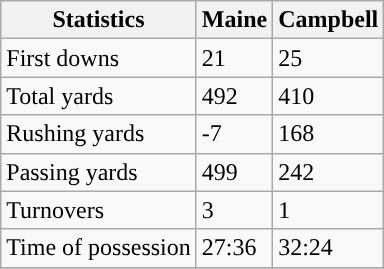<table class="wikitable">
<tr>
<th>Statistics</th>
<th>Maine</th>
<th>Campbell</th>
</tr>
<tr>
<td>First downs</td>
<td>21</td>
<td>25</td>
</tr>
<tr>
<td>Total yards</td>
<td>492</td>
<td>410</td>
</tr>
<tr>
<td>Rushing yards</td>
<td>-7</td>
<td>168</td>
</tr>
<tr>
<td>Passing yards</td>
<td>499</td>
<td>242</td>
</tr>
<tr>
<td>Turnovers</td>
<td>3</td>
<td>1</td>
</tr>
<tr>
<td>Time of possession</td>
<td>27:36</td>
<td>32:24</td>
</tr>
<tr>
</tr>
</table>
